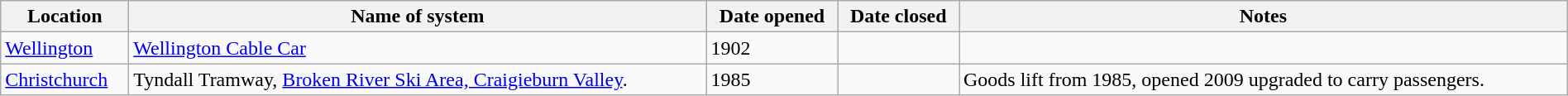<table class="wikitable" width=100%>
<tr>
<th>Location</th>
<th>Name of system</th>
<th>Date opened</th>
<th>Date closed</th>
<th>Notes</th>
</tr>
<tr>
<td><a href='#'>Wellington</a></td>
<td><a href='#'>Wellington Cable Car</a></td>
<td>1902</td>
<td></td>
<td></td>
</tr>
<tr>
<td><a href='#'>Christchurch</a></td>
<td>Tyndall Tramway, <a href='#'>Broken River Ski Area, Craigieburn Valley</a>.</td>
<td>1985</td>
<td></td>
<td>Goods lift from 1985, opened 2009 upgraded to carry passengers.</td>
</tr>
</table>
